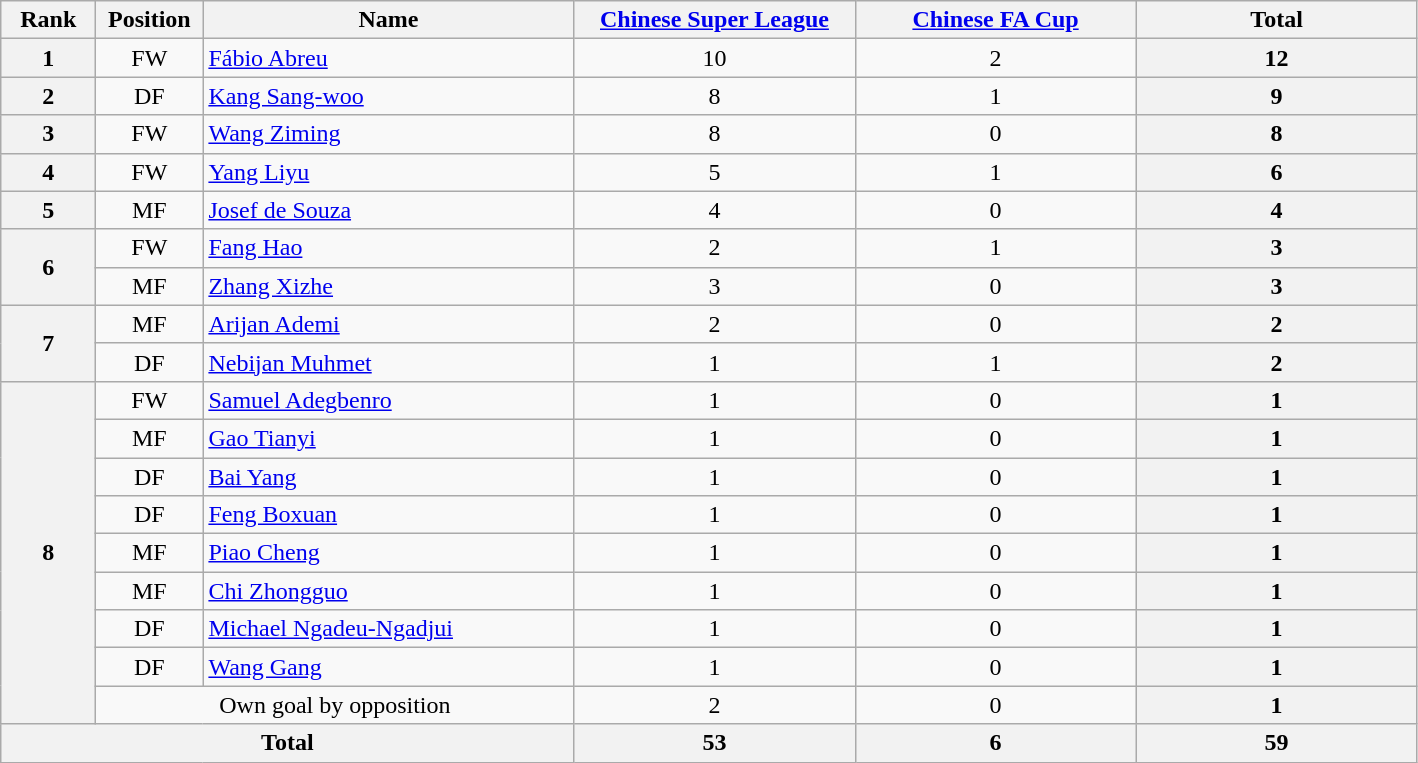<table class="wikitable" style="text-align: center;">
<tr>
<th style="width:56px;">Rank</th>
<th style="width:64px;">Position</th>
<th style="width:240px;">Name</th>
<th style="width:180px;"><a href='#'>Chinese Super League</a></th>
<th style="width:180px;"><a href='#'>Chinese FA Cup</a></th>
<th style="width:180px;"><strong>Total</strong></th>
</tr>
<tr>
<th>1</th>
<td>FW</td>
<td align="left"> <a href='#'>Fábio Abreu</a></td>
<td>10</td>
<td>2</td>
<th>12</th>
</tr>
<tr>
<th>2</th>
<td>DF</td>
<td align="left"> <a href='#'>Kang Sang-woo</a></td>
<td>8</td>
<td>1</td>
<th>9</th>
</tr>
<tr>
<th>3</th>
<td>FW</td>
<td align="left"> <a href='#'>Wang Ziming</a></td>
<td>8</td>
<td>0</td>
<th>8</th>
</tr>
<tr>
<th>4</th>
<td>FW</td>
<td align="left"> <a href='#'>Yang Liyu</a></td>
<td>5</td>
<td>1</td>
<th>6</th>
</tr>
<tr>
<th>5</th>
<td>MF</td>
<td align="left"> <a href='#'>Josef de Souza</a></td>
<td>4</td>
<td>0</td>
<th>4</th>
</tr>
<tr>
<th rowspan="2">6</th>
<td>FW</td>
<td align="left"> <a href='#'>Fang Hao</a></td>
<td>2</td>
<td>1</td>
<th>3</th>
</tr>
<tr>
<td>MF</td>
<td align="left"> <a href='#'>Zhang Xizhe</a></td>
<td>3</td>
<td>0</td>
<th>3</th>
</tr>
<tr>
<th rowspan="2">7</th>
<td>MF</td>
<td align="left"> <a href='#'>Arijan Ademi</a></td>
<td>2</td>
<td>0</td>
<th>2</th>
</tr>
<tr>
<td>DF</td>
<td align="left"> <a href='#'>Nebijan Muhmet</a></td>
<td>1</td>
<td>1</td>
<th>2</th>
</tr>
<tr>
<th rowspan="9">8</th>
<td>FW</td>
<td align="left"> <a href='#'>Samuel Adegbenro</a></td>
<td>1</td>
<td>0</td>
<th>1</th>
</tr>
<tr>
<td>MF</td>
<td align="left"> <a href='#'>Gao Tianyi</a></td>
<td>1</td>
<td>0</td>
<th>1</th>
</tr>
<tr>
<td>DF</td>
<td align="left"> <a href='#'>Bai Yang</a></td>
<td>1</td>
<td>0</td>
<th>1</th>
</tr>
<tr>
<td>DF</td>
<td align="left"> <a href='#'>Feng Boxuan</a></td>
<td>1</td>
<td>0</td>
<th>1</th>
</tr>
<tr>
<td>MF</td>
<td align="left"> <a href='#'>Piao Cheng</a></td>
<td>1</td>
<td>0</td>
<th>1</th>
</tr>
<tr>
<td>MF</td>
<td align="left"> <a href='#'>Chi Zhongguo</a></td>
<td>1</td>
<td>0</td>
<th>1</th>
</tr>
<tr>
<td>DF</td>
<td align="left"> <a href='#'>Michael Ngadeu-Ngadjui</a></td>
<td>1</td>
<td>0</td>
<th>1</th>
</tr>
<tr>
<td>DF</td>
<td align="left"> <a href='#'>Wang Gang</a></td>
<td>1</td>
<td>0</td>
<th>1</th>
</tr>
<tr>
<td colspan="2">Own goal by opposition</td>
<td>2</td>
<td>0</td>
<th>1</th>
</tr>
<tr>
<th colspan="3"><strong>Total</strong></th>
<th>53</th>
<th>6</th>
<th>59</th>
</tr>
</table>
